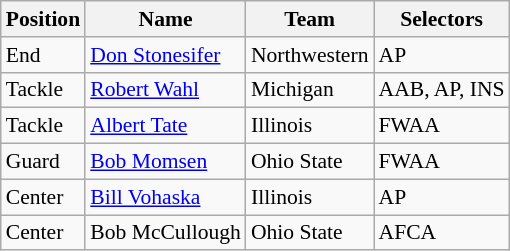<table class="wikitable" style="font-size: 90%">
<tr>
<th>Position</th>
<th>Name</th>
<th>Team</th>
<th>Selectors</th>
</tr>
<tr>
<td>End</td>
<td><a href='#'>Don Stonesifer</a></td>
<td>Northwestern</td>
<td>AP</td>
</tr>
<tr>
<td>Tackle</td>
<td><a href='#'>Robert Wahl</a></td>
<td>Michigan</td>
<td>AAB, AP, INS</td>
</tr>
<tr>
<td>Tackle</td>
<td><a href='#'>Albert Tate</a></td>
<td>Illinois</td>
<td>FWAA</td>
</tr>
<tr>
<td>Guard</td>
<td><a href='#'>Bob Momsen</a></td>
<td>Ohio State</td>
<td>FWAA</td>
</tr>
<tr>
<td>Center</td>
<td><a href='#'>Bill Vohaska</a></td>
<td>Illinois</td>
<td>AP</td>
</tr>
<tr>
<td>Center</td>
<td>Bob McCullough</td>
<td>Ohio State</td>
<td>AFCA</td>
</tr>
</table>
